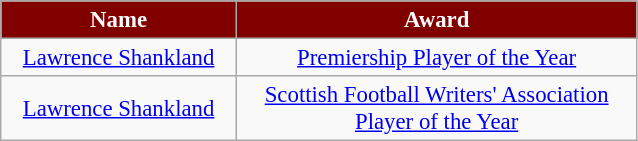<table class="wikitable" style="font-size: 95%; text-align: center;">
<tr>
<th scope="col" style="background:maroon; color:white; width:150px;">Name</th>
<th scope="col" style="background:maroon; color:white; width:260px;">Award</th>
</tr>
<tr>
<td><a href='#'>Lawrence Shankland</a></td>
<td><a href='#'>Premiership Player of the Year</a></td>
</tr>
<tr>
<td><a href='#'>Lawrence Shankland</a></td>
<td><a href='#'>Scottish Football Writers' Association Player of the Year</a></td>
</tr>
</table>
